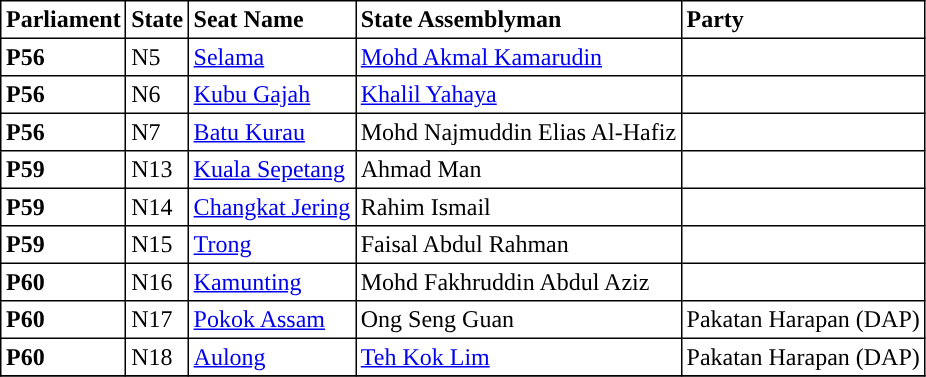<table class="toccolours sortable" border="1" cellpadding="3" style="border-collapse:collapse; text-align: left;">
<tr>
<th align="center">Parliament</th>
<th>State</th>
<th>Seat Name</th>
<th>State Assemblyman</th>
<th>Party</th>
</tr>
<tr>
<th align="left">P56</th>
<td>N5</td>
<td><a href='#'>Selama</a></td>
<td><a href='#'>Mohd Akmal Kamarudin</a></td>
<td></td>
</tr>
<tr>
<th align="left">P56</th>
<td>N6</td>
<td><a href='#'>Kubu Gajah</a></td>
<td><a href='#'>Khalil Yahaya</a></td>
<td></td>
</tr>
<tr>
<th align="left">P56</th>
<td>N7</td>
<td><a href='#'>Batu Kurau</a></td>
<td>Mohd Najmuddin Elias Al-Hafiz</td>
<td></td>
</tr>
<tr>
<th align="left">P59</th>
<td>N13</td>
<td><a href='#'>Kuala Sepetang</a></td>
<td>Ahmad Man</td>
<td></td>
</tr>
<tr>
<th align="left">P59</th>
<td>N14</td>
<td><a href='#'>Changkat Jering</a></td>
<td>Rahim Ismail</td>
<td></td>
</tr>
<tr>
<th align="left">P59</th>
<td>N15</td>
<td><a href='#'>Trong</a></td>
<td>Faisal Abdul Rahman</td>
<td></td>
</tr>
<tr>
<th align="left">P60</th>
<td>N16</td>
<td><a href='#'>Kamunting</a></td>
<td>Mohd Fakhruddin Abdul Aziz</td>
<td></td>
</tr>
<tr>
<th align="left">P60</th>
<td>N17</td>
<td><a href='#'>Pokok Assam</a></td>
<td>Ong Seng Guan</td>
<td>Pakatan Harapan (DAP)</td>
</tr>
<tr>
<th align="left">P60</th>
<td>N18</td>
<td><a href='#'>Aulong</a></td>
<td><a href='#'>Teh Kok Lim</a></td>
<td>Pakatan Harapan (DAP)</td>
</tr>
<tr>
</tr>
</table>
